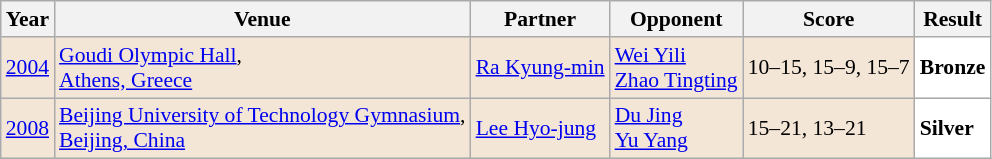<table class="sortable wikitable" style="font-size: 90%;">
<tr>
<th>Year</th>
<th>Venue</th>
<th>Partner</th>
<th>Opponent</th>
<th>Score</th>
<th>Result</th>
</tr>
<tr style="background:#F3E6D7">
<td align="center"><a href='#'>2004</a></td>
<td align="left"><a href='#'>Goudi Olympic Hall</a>,<br><a href='#'>Athens, Greece</a></td>
<td align="left"> <a href='#'>Ra Kyung-min</a></td>
<td align="left"> <a href='#'>Wei Yili</a> <br>  <a href='#'>Zhao Tingting</a></td>
<td align="left">10–15, 15–9, 15–7</td>
<td style="text-align:left; background:white"> <strong>Bronze</strong></td>
</tr>
<tr style="background:#F3E6D7">
<td align="center"><a href='#'>2008</a></td>
<td align="left"><a href='#'>Beijing University of Technology Gymnasium</a>,<br><a href='#'>Beijing, China</a></td>
<td align="left"> <a href='#'>Lee Hyo-jung</a></td>
<td align="left"> <a href='#'>Du Jing</a> <br>  <a href='#'>Yu Yang</a></td>
<td align="left">15–21, 13–21</td>
<td style="text-align:left; background:white"> <strong>Silver</strong></td>
</tr>
</table>
